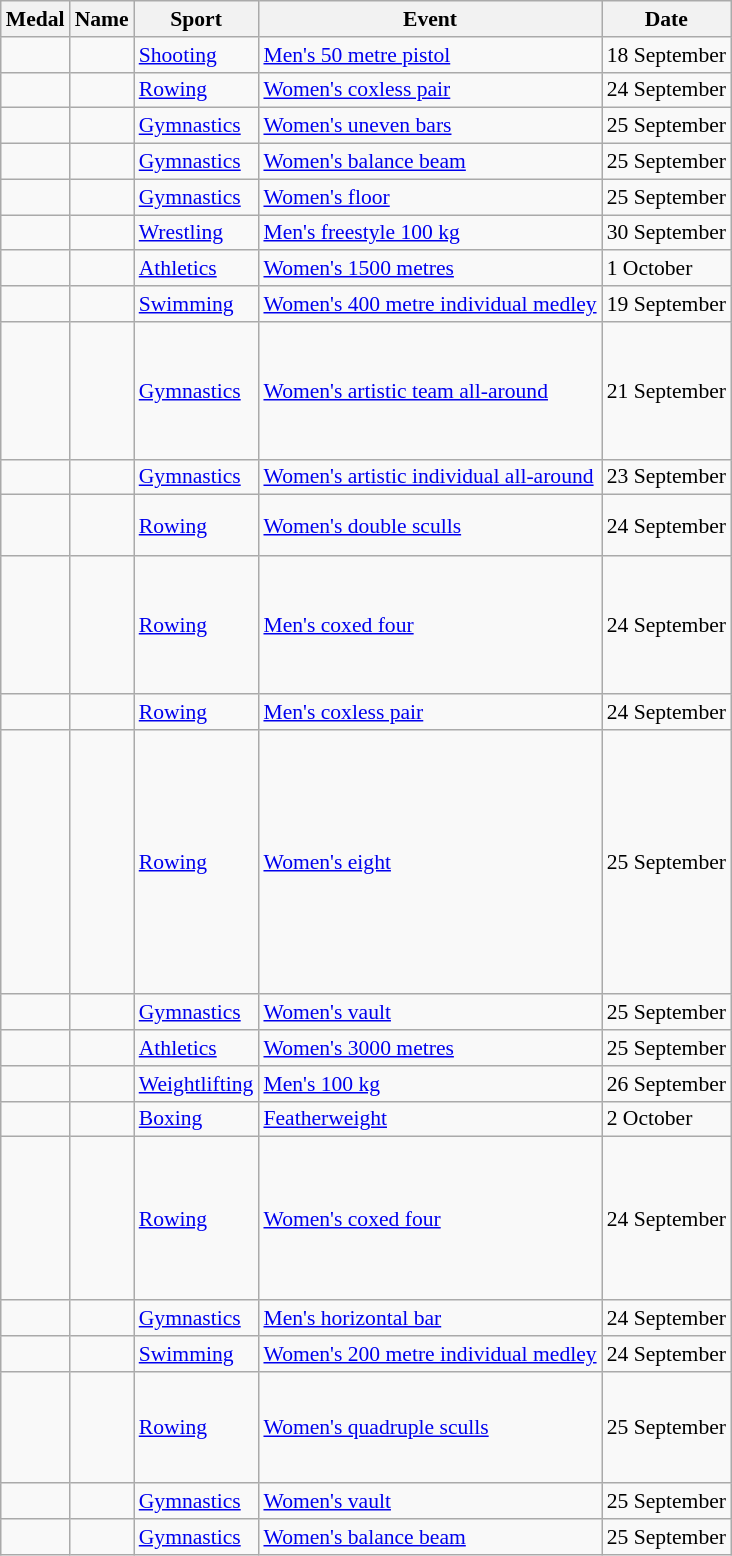<table class="wikitable sortable" style="font-size:90%">
<tr>
<th>Medal</th>
<th>Name</th>
<th>Sport</th>
<th>Event</th>
<th>Date</th>
</tr>
<tr>
<td></td>
<td></td>
<td><a href='#'>Shooting</a></td>
<td><a href='#'>Men's 50 metre pistol</a></td>
<td>18 September</td>
</tr>
<tr>
<td></td>
<td><br></td>
<td><a href='#'>Rowing</a></td>
<td><a href='#'>Women's coxless pair</a></td>
<td>24 September</td>
</tr>
<tr>
<td></td>
<td></td>
<td><a href='#'>Gymnastics</a></td>
<td><a href='#'>Women's uneven bars</a></td>
<td>25 September</td>
</tr>
<tr>
<td></td>
<td></td>
<td><a href='#'>Gymnastics</a></td>
<td><a href='#'>Women's balance beam</a></td>
<td>25 September</td>
</tr>
<tr>
<td></td>
<td></td>
<td><a href='#'>Gymnastics</a></td>
<td><a href='#'>Women's floor</a></td>
<td>25 September</td>
</tr>
<tr>
<td></td>
<td></td>
<td><a href='#'>Wrestling</a></td>
<td><a href='#'>Men's freestyle 100 kg</a></td>
<td>30 September</td>
</tr>
<tr>
<td></td>
<td></td>
<td><a href='#'>Athletics</a></td>
<td><a href='#'>Women's 1500 metres</a></td>
<td>1 October</td>
</tr>
<tr>
<td></td>
<td></td>
<td><a href='#'>Swimming</a></td>
<td><a href='#'>Women's 400 metre individual medley</a></td>
<td>19 September</td>
</tr>
<tr>
<td></td>
<td><br><br><br><br><br></td>
<td><a href='#'>Gymnastics</a></td>
<td><a href='#'>Women's artistic team all-around</a></td>
<td>21 September</td>
</tr>
<tr>
<td></td>
<td></td>
<td><a href='#'>Gymnastics</a></td>
<td><a href='#'>Women's artistic individual all-around</a></td>
<td>23 September</td>
</tr>
<tr>
<td></td>
<td><br><br></td>
<td><a href='#'>Rowing</a></td>
<td><a href='#'>Women's double sculls</a></td>
<td>24 September</td>
</tr>
<tr>
<td></td>
<td><br><br><br><br><br></td>
<td><a href='#'>Rowing</a></td>
<td><a href='#'>Men's coxed four</a></td>
<td>24 September</td>
</tr>
<tr>
<td></td>
<td><br></td>
<td><a href='#'>Rowing</a></td>
<td><a href='#'>Men's coxless pair</a></td>
<td>24 September</td>
</tr>
<tr>
<td></td>
<td><br><br><br><br><br><br><br><br><br><br></td>
<td><a href='#'>Rowing</a></td>
<td><a href='#'>Women's eight</a></td>
<td>25 September</td>
</tr>
<tr>
<td></td>
<td></td>
<td><a href='#'>Gymnastics</a></td>
<td><a href='#'>Women's vault</a></td>
<td>25 September</td>
</tr>
<tr>
<td></td>
<td></td>
<td><a href='#'>Athletics</a></td>
<td><a href='#'>Women's 3000 metres</a></td>
<td>25 September</td>
</tr>
<tr>
<td></td>
<td></td>
<td><a href='#'>Weightlifting</a></td>
<td><a href='#'>Men's 100 kg</a></td>
<td>26 September</td>
</tr>
<tr>
<td></td>
<td></td>
<td><a href='#'>Boxing</a></td>
<td><a href='#'>Featherweight</a></td>
<td>2 October</td>
</tr>
<tr>
<td></td>
<td><br><br><br><br><br><br></td>
<td><a href='#'>Rowing</a></td>
<td><a href='#'>Women's coxed four</a></td>
<td>24 September</td>
</tr>
<tr>
<td></td>
<td></td>
<td><a href='#'>Gymnastics</a></td>
<td><a href='#'>Men's horizontal bar</a></td>
<td>24 September</td>
</tr>
<tr>
<td></td>
<td></td>
<td><a href='#'>Swimming</a></td>
<td><a href='#'>Women's 200 metre individual medley</a></td>
<td>24 September</td>
</tr>
<tr>
<td></td>
<td><br><br><br><br></td>
<td><a href='#'>Rowing</a></td>
<td><a href='#'>Women's quadruple sculls</a></td>
<td>25 September</td>
</tr>
<tr>
<td></td>
<td></td>
<td><a href='#'>Gymnastics</a></td>
<td><a href='#'>Women's vault</a></td>
<td>25 September</td>
</tr>
<tr>
<td></td>
<td></td>
<td><a href='#'>Gymnastics</a></td>
<td><a href='#'>Women's balance beam</a></td>
<td>25 September</td>
</tr>
</table>
